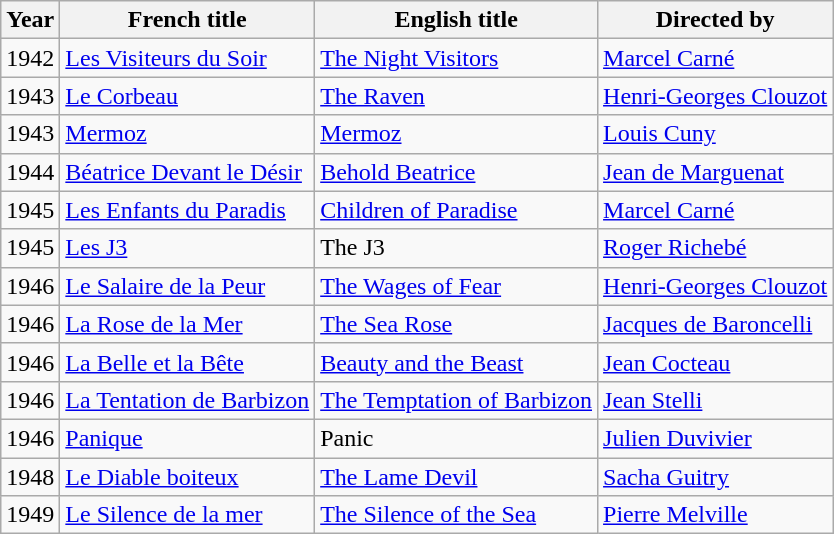<table class="wikitable sortable">
<tr>
<th>Year</th>
<th>French title</th>
<th>English title</th>
<th>Directed by</th>
</tr>
<tr>
<td>1942</td>
<td><a href='#'>Les Visiteurs du Soir</a></td>
<td><a href='#'>The Night Visitors</a></td>
<td><a href='#'>Marcel Carné</a></td>
</tr>
<tr>
<td>1943</td>
<td><a href='#'>Le Corbeau</a></td>
<td><a href='#'>The Raven</a></td>
<td><a href='#'>Henri-Georges Clouzot</a></td>
</tr>
<tr>
<td>1943</td>
<td><a href='#'>Mermoz</a></td>
<td><a href='#'>Mermoz</a></td>
<td><a href='#'>Louis Cuny</a></td>
</tr>
<tr>
<td>1944</td>
<td><a href='#'>Béatrice Devant le Désir</a></td>
<td><a href='#'>Behold Beatrice</a></td>
<td><a href='#'>Jean de Marguenat</a></td>
</tr>
<tr>
<td>1945</td>
<td><a href='#'>Les Enfants du Paradis</a></td>
<td><a href='#'>Children of Paradise</a></td>
<td><a href='#'>Marcel Carné</a></td>
</tr>
<tr>
<td>1945</td>
<td><a href='#'>Les J3</a></td>
<td>The J3</td>
<td><a href='#'>Roger Richebé</a></td>
</tr>
<tr>
<td>1946</td>
<td><a href='#'>Le Salaire de la Peur</a></td>
<td><a href='#'>The Wages of Fear</a></td>
<td><a href='#'>Henri-Georges Clouzot</a></td>
</tr>
<tr>
<td>1946</td>
<td><a href='#'>La Rose de la Mer</a></td>
<td><a href='#'>The Sea Rose</a></td>
<td><a href='#'>Jacques de Baroncelli</a></td>
</tr>
<tr>
<td>1946</td>
<td><a href='#'>La Belle et la Bête</a></td>
<td><a href='#'>Beauty and the Beast</a></td>
<td><a href='#'>Jean Cocteau</a></td>
</tr>
<tr>
<td>1946</td>
<td><a href='#'>La Tentation de Barbizon</a></td>
<td><a href='#'>The Temptation of Barbizon</a></td>
<td><a href='#'>Jean Stelli</a></td>
</tr>
<tr>
<td>1946</td>
<td><a href='#'>Panique</a></td>
<td>Panic</td>
<td><a href='#'>Julien Duvivier</a></td>
</tr>
<tr>
<td>1948</td>
<td><a href='#'>Le Diable boiteux</a></td>
<td><a href='#'>The Lame Devil</a></td>
<td><a href='#'>Sacha Guitry</a></td>
</tr>
<tr>
<td>1949</td>
<td><a href='#'>Le Silence de la mer</a></td>
<td><a href='#'>The Silence of the Sea</a></td>
<td><a href='#'>Pierre Melville</a></td>
</tr>
</table>
